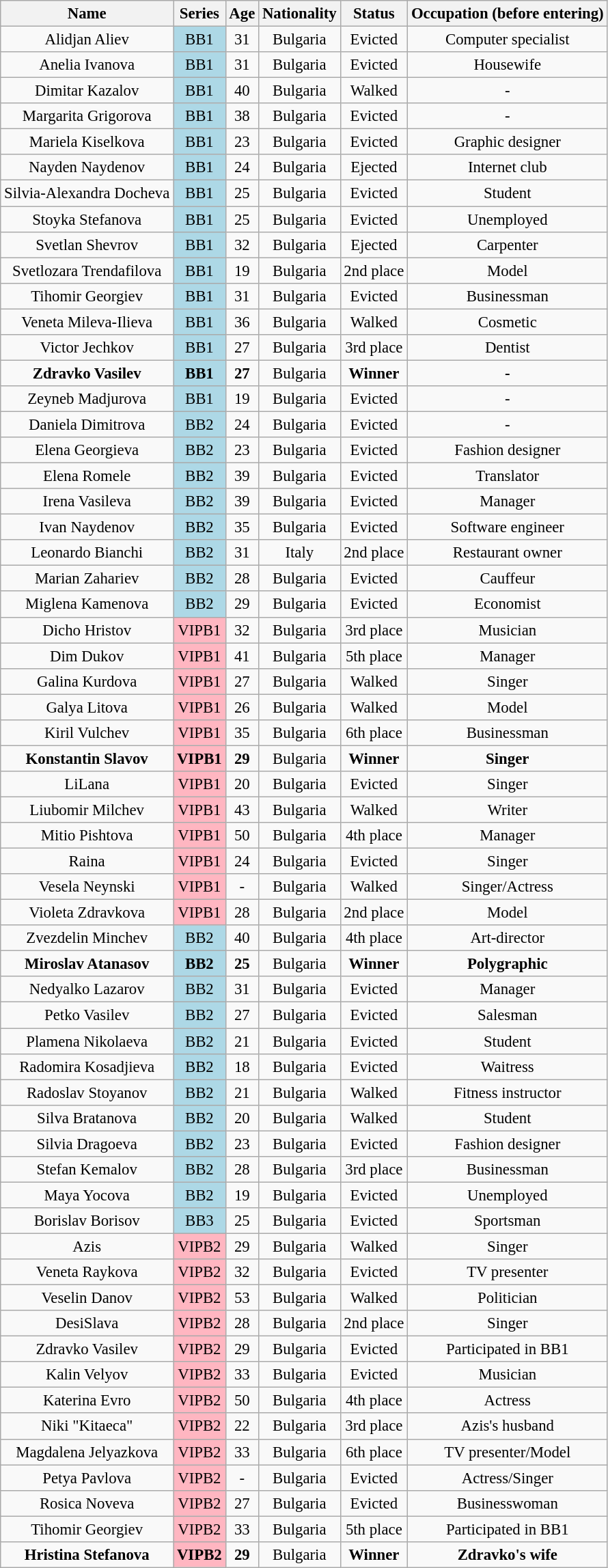<table class="wikitable sortable" style="text-align:center; font-size:95%;">
<tr>
<th>Name</th>
<th>Series</th>
<th>Age</th>
<th class="unsortable">Nationality</th>
<th>Status</th>
<th>Occupation (before entering)</th>
</tr>
<tr>
<td>Alidjan Aliev</td>
<td style="background-color:lightblue;">BB1</td>
<td>31</td>
<td>Bulgaria</td>
<td>Evicted</td>
<td>Computer specialist</tr></td>
<td>Anelia Ivanova</td>
<td style="background-color:lightblue;">BB1</td>
<td>31</td>
<td>Bulgaria</td>
<td>Evicted</td>
<td>Housewife</tr></td>
<td>Dimitar Kazalov</td>
<td style="background-color:lightblue;">BB1</td>
<td>40</td>
<td>Bulgaria</td>
<td>Walked</td>
<td>-</tr></td>
<td>Margarita Grigorova</td>
<td style="background-color:lightblue;">BB1</td>
<td>38</td>
<td>Bulgaria</td>
<td>Evicted</td>
<td>-</tr></td>
<td>Mariela Kiselkova</td>
<td style="background-color:lightblue;">BB1</td>
<td>23</td>
<td>Bulgaria</td>
<td>Evicted</td>
<td>Graphic designer</tr></td>
<td>Nayden Naydenov</td>
<td style="background-color:lightblue;">BB1</td>
<td>24</td>
<td>Bulgaria</td>
<td>Ejected</td>
<td>Internet club</tr></td>
<td>Silvia-Alexandra Docheva</td>
<td style="background-color:lightblue;">BB1</td>
<td>25</td>
<td>Bulgaria</td>
<td>Evicted</td>
<td>Student</tr></td>
<td>Stoyka Stefanova</td>
<td style="background-color:lightblue;">BB1</td>
<td>25</td>
<td>Bulgaria</td>
<td>Evicted</td>
<td>Unemployed</tr></td>
<td>Svetlan Shevrov</td>
<td style="background-color:lightblue;">BB1</td>
<td>32</td>
<td>Bulgaria</td>
<td>Ejected</td>
<td>Carpenter</tr></td>
<td>Svetlozara Trendafilova</td>
<td style="background-color:lightblue;">BB1</td>
<td>19</td>
<td>Bulgaria</td>
<td>2nd place</td>
<td>Model</tr></td>
<td>Tihomir Georgiev</td>
<td style="background-color:lightblue;">BB1</td>
<td>31</td>
<td>Bulgaria</td>
<td>Evicted</td>
<td>Businessman</tr></td>
<td>Veneta Mileva-Ilieva</td>
<td style="background-color:lightblue;">BB1</td>
<td>36</td>
<td>Bulgaria</td>
<td>Walked</td>
<td>Cosmetic</tr></td>
<td>Victor Jechkov</td>
<td style="background-color:lightblue;">BB1</td>
<td>27</td>
<td>Bulgaria</td>
<td>3rd place</td>
<td>Dentist</tr></td>
<td><strong>Zdravko Vasilev</strong></td>
<td style="background-color:lightblue;"><strong>BB1</strong></td>
<td><strong>27</strong></td>
<td>Bulgaria</td>
<td><strong>Winner</strong></td>
<td><strong>-</strong></tr></td>
<td>Zeyneb Madjurova</td>
<td style="background-color:lightblue;">BB1</td>
<td>19</td>
<td>Bulgaria</td>
<td>Evicted</td>
<td>-</tr></td>
<td>Daniela Dimitrova</td>
<td style="background-color:lightblue;">BB2</td>
<td>24</td>
<td>Bulgaria</td>
<td>Evicted</td>
<td>-</tr></td>
<td>Elena Georgieva</td>
<td style="background-color:lightblue;">BB2</td>
<td>23</td>
<td>Bulgaria</td>
<td>Evicted</td>
<td>Fashion designer</tr></td>
<td>Elena Romele</td>
<td style="background-color:lightblue;">BB2</td>
<td>39</td>
<td>Bulgaria</td>
<td>Evicted</td>
<td>Translator</tr></td>
<td>Irena Vasileva</td>
<td style="background-color:lightblue;">BB2</td>
<td>39</td>
<td>Bulgaria</td>
<td>Evicted</td>
<td>Manager</tr></td>
<td>Ivan Naydenov</td>
<td style="background-color:lightblue;">BB2</td>
<td>35</td>
<td>Bulgaria</td>
<td>Evicted</td>
<td>Software engineer</tr></td>
<td>Leonardo Bianchi</td>
<td style="background-color:lightblue;">BB2</td>
<td>31</td>
<td>Italy</td>
<td>2nd place</td>
<td>Restaurant owner</tr></td>
<td>Marian Zahariev</td>
<td style="background-color:lightblue;">BB2</td>
<td>28</td>
<td>Bulgaria</td>
<td>Evicted</td>
<td>Cauffeur</tr></td>
<td>Miglena Kamenova</td>
<td style="background-color:lightblue;">BB2</td>
<td>29</td>
<td>Bulgaria</td>
<td>Evicted</td>
<td>Economist</tr></td>
<td>Dicho Hristov</td>
<td style="background-color:lightpink;">VIPB1</td>
<td>32</td>
<td>Bulgaria</td>
<td>3rd place</td>
<td>Musician</tr></td>
<td>Dim Dukov</td>
<td style="background-color:lightpink;">VIPB1</td>
<td>41</td>
<td>Bulgaria</td>
<td>5th place</td>
<td>Manager</tr></td>
<td>Galina Kurdova</td>
<td style="background-color:lightpink;">VIPB1</td>
<td>27</td>
<td>Bulgaria</td>
<td>Walked</td>
<td>Singer</tr></td>
<td>Galya Litova</td>
<td style="background-color:lightpink;">VIPB1</td>
<td>26</td>
<td>Bulgaria</td>
<td>Walked</td>
<td>Model</tr></td>
<td>Kiril Vulchev</td>
<td style="background-color:lightpink;">VIPB1</td>
<td>35</td>
<td>Bulgaria</td>
<td>6th place</td>
<td>Businessman</tr></td>
<td><strong>Konstantin Slavov</strong></td>
<td style="background-color:lightpink;"><strong>VIPB1</strong></td>
<td><strong>29</strong></td>
<td>Bulgaria</td>
<td><strong>Winner</strong></td>
<td><strong>Singer</strong></tr></td>
<td>LiLana</td>
<td style="background-color:lightpink;">VIPB1</td>
<td>20</td>
<td>Bulgaria</td>
<td>Evicted</td>
<td>Singer</tr></td>
<td>Liubomir Milchev</td>
<td style="background-color:lightpink;">VIPB1</td>
<td>43</td>
<td>Bulgaria</td>
<td>Walked</td>
<td>Writer</tr></td>
<td>Mitio Pishtova</td>
<td style="background-color:lightpink;">VIPB1</td>
<td>50</td>
<td>Bulgaria</td>
<td>4th place</td>
<td>Manager</tr></td>
<td>Raina</td>
<td style="background-color:lightpink;">VIPB1</td>
<td>24</td>
<td>Bulgaria</td>
<td>Evicted</td>
<td>Singer</tr></td>
<td>Vesela Neynski</td>
<td style="background-color:lightpink;">VIPB1</td>
<td>-</td>
<td>Bulgaria</td>
<td>Walked</td>
<td>Singer/Actress</tr></td>
<td>Violeta Zdravkova</td>
<td style="background-color:lightpink;">VIPB1</td>
<td>28</td>
<td>Bulgaria</td>
<td>2nd place</td>
<td>Model</tr></td>
<td>Zvezdelin Minchev</td>
<td style="background-color:lightblue;">BB2</td>
<td>40</td>
<td>Bulgaria</td>
<td>4th place</td>
<td>Art-director</tr></td>
<td><strong>Miroslav Atanasov</strong></td>
<td style="background-color:lightblue;"><strong>BB2</strong></td>
<td><strong>25</strong></td>
<td>Bulgaria</td>
<td><strong>Winner</strong></td>
<td><strong>Polygraphic</strong></tr></td>
<td>Nedyalko Lazarov</td>
<td style="background-color:lightblue;">BB2</td>
<td>31</td>
<td>Bulgaria</td>
<td>Evicted</td>
<td>Manager</tr></td>
<td>Petko Vasilev</td>
<td style="background-color:lightblue;">BB2</td>
<td>27</td>
<td>Bulgaria</td>
<td>Evicted</td>
<td>Salesman</tr></td>
<td>Plamena Nikolaeva</td>
<td style="background-color:lightblue;">BB2</td>
<td>21</td>
<td>Bulgaria</td>
<td>Evicted</td>
<td>Student</tr></td>
<td>Radomira Kosadjieva</td>
<td style="background-color:lightblue;">BB2</td>
<td>18</td>
<td>Bulgaria</td>
<td>Evicted</td>
<td>Waitress</tr></td>
<td>Radoslav Stoyanov</td>
<td style="background-color:lightblue;">BB2</td>
<td>21</td>
<td>Bulgaria</td>
<td>Walked</td>
<td>Fitness instructor</tr></td>
<td>Silva Bratanova</td>
<td style="background-color:lightblue;">BB2</td>
<td>20</td>
<td>Bulgaria</td>
<td>Walked</td>
<td>Student</tr></td>
<td>Silvia Dragoeva</td>
<td style="background-color:lightblue;">BB2</td>
<td>23</td>
<td>Bulgaria</td>
<td>Evicted</td>
<td>Fashion designer</tr></td>
<td>Stefan Kemalov</td>
<td style="background-color:lightblue;">BB2</td>
<td>28</td>
<td>Bulgaria</td>
<td>3rd place</td>
<td>Businessman</tr></td>
<td>Maya Yocova</td>
<td style="background-color:lightblue;">BB2</td>
<td>19</td>
<td>Bulgaria</td>
<td>Evicted</td>
<td>Unemployed</tr></td>
<td>Borislav Borisov</td>
<td style="background-color:lightblue;">BB3</td>
<td>25</td>
<td>Bulgaria</td>
<td>Evicted</td>
<td>Sportsman</tr></td>
<td>Azis</td>
<td style="background-color:lightpink;">VIPB2</td>
<td>29</td>
<td>Bulgaria</td>
<td>Walked</td>
<td>Singer</tr></td>
<td>Veneta Raykova</td>
<td style="background-color:lightpink;">VIPB2</td>
<td>32</td>
<td>Bulgaria</td>
<td>Evicted</td>
<td>TV presenter</tr></td>
<td>Veselin Danov</td>
<td style="background-color:lightpink;">VIPB2</td>
<td>53</td>
<td>Bulgaria</td>
<td>Walked</td>
<td>Politician</tr></td>
<td>DesiSlava</td>
<td style="background-color:lightpink;">VIPB2</td>
<td>28</td>
<td>Bulgaria</td>
<td>2nd place</td>
<td>Singer</tr></td>
<td>Zdravko Vasilev</td>
<td style="background-color:lightpink;">VIPB2</td>
<td>29</td>
<td>Bulgaria</td>
<td>Evicted</td>
<td>Participated in BB1</tr></td>
<td>Kalin Velyov</td>
<td style="background-color:lightpink;">VIPB2</td>
<td>33</td>
<td>Bulgaria</td>
<td>Evicted</td>
<td>Musician</tr></td>
<td>Katerina Evro</td>
<td style="background-color:lightpink;">VIPB2</td>
<td>50</td>
<td>Bulgaria</td>
<td>4th place</td>
<td>Actress</tr></td>
<td>Niki "Kitaeca"</td>
<td style="background-color:lightpink;">VIPB2</td>
<td>22</td>
<td>Bulgaria</td>
<td>3rd place</td>
<td>Azis's husband</tr></td>
<td>Magdalena Jelyazkova</td>
<td style="background-color:lightpink;">VIPB2</td>
<td>33</td>
<td>Bulgaria</td>
<td>6th place</td>
<td>TV presenter/Model</tr></td>
<td>Petya Pavlova</td>
<td style="background-color:lightpink;">VIPB2</td>
<td>-</td>
<td>Bulgaria</td>
<td>Evicted</td>
<td>Actress/Singer</tr></td>
<td>Rosica Noveva</td>
<td style="background-color:lightpink;">VIPB2</td>
<td>27</td>
<td>Bulgaria</td>
<td>Evicted</td>
<td>Businesswoman</tr></td>
<td>Tihomir Georgiev</td>
<td style="background-color:lightpink;">VIPB2</td>
<td>33</td>
<td>Bulgaria</td>
<td>5th place</td>
<td>Participated in BB1</tr></td>
<td><strong>Hristina Stefanova</strong></td>
<td style="background-color:lightpink;"><strong>VIPB2</strong></td>
<td><strong>29</strong></td>
<td>Bulgaria</td>
<td><strong>Winner</strong></td>
<td><strong>Zdravko's wife</strong></tr></td>
</tr>
</table>
